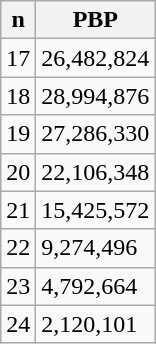<table class="wikitable">
<tr>
<th>n</th>
<th>PBP</th>
</tr>
<tr>
<td>17</td>
<td>26,482,824</td>
</tr>
<tr>
<td>18</td>
<td>28,994,876</td>
</tr>
<tr>
<td>19</td>
<td>27,286,330</td>
</tr>
<tr>
<td>20</td>
<td>22,106,348</td>
</tr>
<tr>
<td>21</td>
<td>15,425,572</td>
</tr>
<tr>
<td>22</td>
<td>9,274,496</td>
</tr>
<tr>
<td>23</td>
<td>4,792,664</td>
</tr>
<tr>
<td>24</td>
<td>2,120,101</td>
</tr>
</table>
